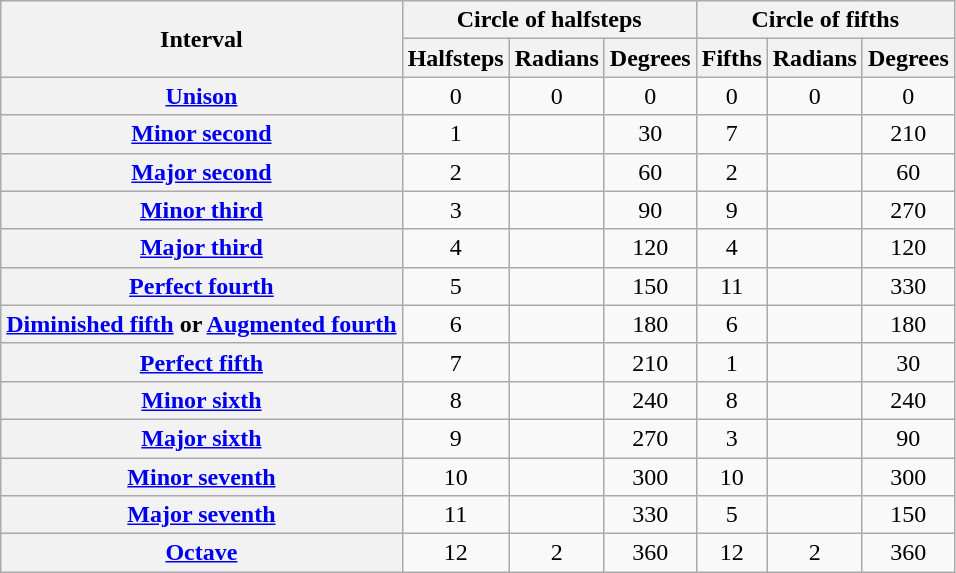<table class="wikitable" style="text-align:center" align="center">
<tr>
<th colspan="1" rowspan="2">Interval</th>
<th colspan="3">Circle of halfsteps</th>
<th colspan="3">Circle of fifths</th>
</tr>
<tr>
<th>Halfsteps</th>
<th>Radians</th>
<th>Degrees</th>
<th>Fifths</th>
<th>Radians</th>
<th>Degrees</th>
</tr>
<tr>
<th><a href='#'>Unison</a></th>
<td>0</td>
<td>0</td>
<td>0</td>
<td>0</td>
<td>0</td>
<td>0</td>
</tr>
<tr>
<th><a href='#'>Minor second</a></th>
<td>1</td>
<td></td>
<td>30</td>
<td>7</td>
<td></td>
<td>210</td>
</tr>
<tr>
<th><a href='#'>Major second</a></th>
<td>2</td>
<td></td>
<td>60</td>
<td>2</td>
<td></td>
<td>60</td>
</tr>
<tr>
<th><a href='#'>Minor third</a></th>
<td>3</td>
<td></td>
<td>90</td>
<td>9</td>
<td></td>
<td>270</td>
</tr>
<tr>
<th><a href='#'>Major third</a></th>
<td>4</td>
<td></td>
<td>120</td>
<td>4</td>
<td></td>
<td>120</td>
</tr>
<tr>
<th><a href='#'>Perfect fourth</a></th>
<td>5</td>
<td></td>
<td>150</td>
<td>11</td>
<td></td>
<td>330</td>
</tr>
<tr>
<th><a href='#'>Diminished fifth</a> or <a href='#'>Augmented fourth</a></th>
<td>6</td>
<td></td>
<td>180</td>
<td>6</td>
<td></td>
<td>180</td>
</tr>
<tr>
<th><a href='#'>Perfect fifth</a></th>
<td>7</td>
<td></td>
<td>210</td>
<td>1</td>
<td></td>
<td>30</td>
</tr>
<tr>
<th><a href='#'>Minor sixth</a></th>
<td>8</td>
<td></td>
<td>240</td>
<td>8</td>
<td></td>
<td>240</td>
</tr>
<tr>
<th><a href='#'>Major sixth</a></th>
<td>9</td>
<td></td>
<td>270</td>
<td>3</td>
<td></td>
<td>90</td>
</tr>
<tr>
<th><a href='#'>Minor seventh</a></th>
<td>10</td>
<td></td>
<td>300</td>
<td>10</td>
<td></td>
<td>300</td>
</tr>
<tr>
<th><a href='#'>Major seventh</a></th>
<td>11</td>
<td></td>
<td>330</td>
<td>5</td>
<td></td>
<td>150</td>
</tr>
<tr>
<th><a href='#'>Octave</a></th>
<td>12</td>
<td>2</td>
<td>360</td>
<td>12</td>
<td>2</td>
<td>360</td>
</tr>
</table>
